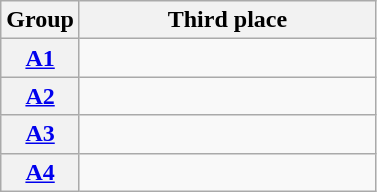<table class="wikitable">
<tr>
<th>Group</th>
<th style="width:190px">Third place</th>
</tr>
<tr>
<th><a href='#'>A1</a></th>
<td></td>
</tr>
<tr>
<th><a href='#'>A2</a></th>
<td></td>
</tr>
<tr>
<th><a href='#'>A3</a></th>
<td></td>
</tr>
<tr>
<th><a href='#'>A4</a></th>
<td></td>
</tr>
</table>
